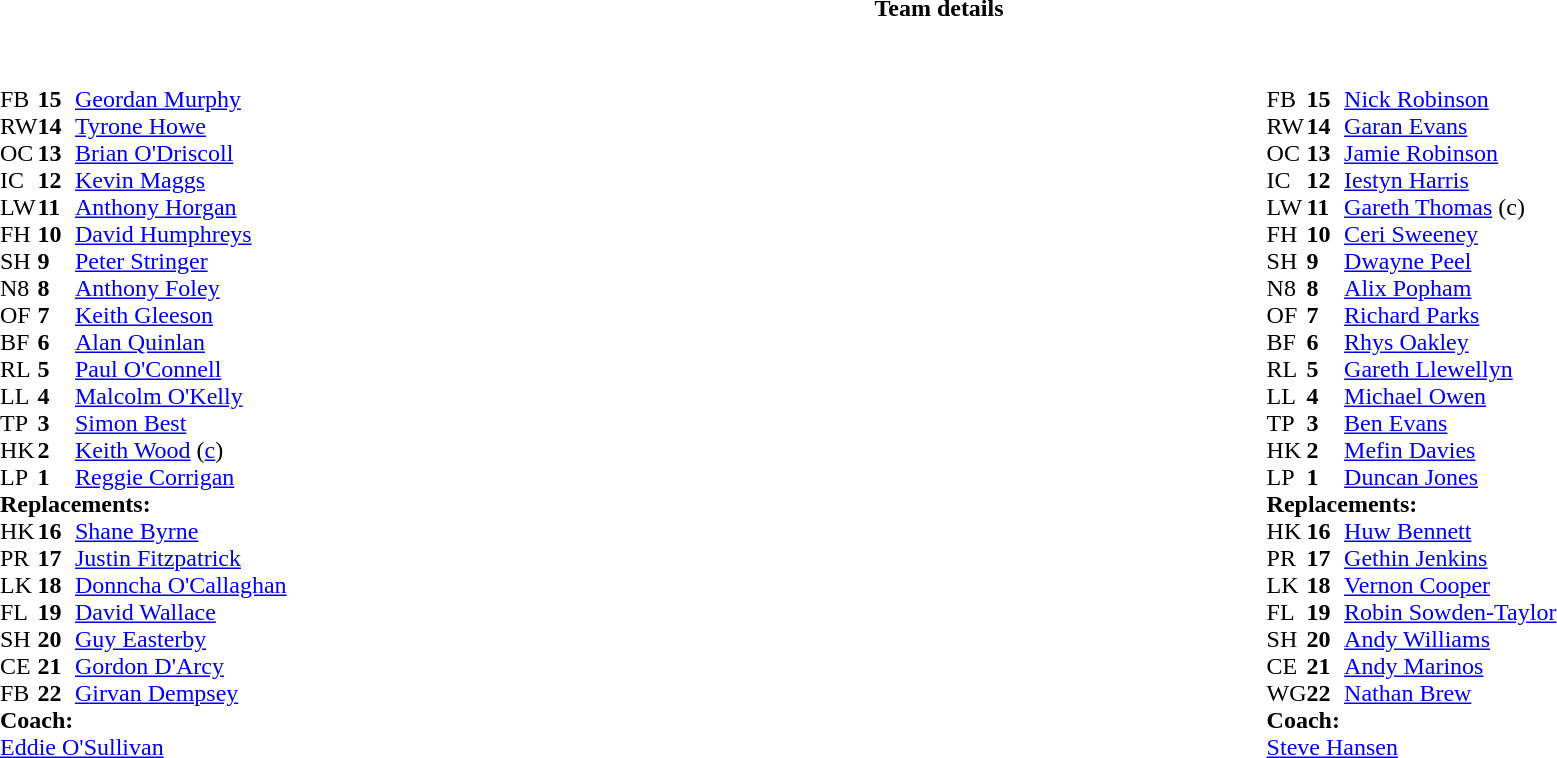<table border="0" style="width:100%;" class="collapsible collapsed">
<tr>
<th>Team details</th>
</tr>
<tr>
<td><br><table style="width:100%">
<tr>
<td style="vertical-align:top;width:50%"><br><table cellspacing="0" cellpadding="0">
<tr>
<th width="25"></th>
<th width="25"></th>
</tr>
<tr>
<td>FB</td>
<td><strong>15</strong></td>
<td><a href='#'>Geordan Murphy</a></td>
</tr>
<tr>
<td>RW</td>
<td><strong>14</strong></td>
<td><a href='#'>Tyrone Howe</a></td>
<td></td>
<td></td>
</tr>
<tr>
<td>OC</td>
<td><strong>13</strong></td>
<td><a href='#'>Brian O'Driscoll</a></td>
</tr>
<tr>
<td>IC</td>
<td><strong>12</strong></td>
<td><a href='#'>Kevin Maggs</a></td>
</tr>
<tr>
<td>LW</td>
<td><strong>11</strong></td>
<td><a href='#'>Anthony Horgan</a></td>
</tr>
<tr>
<td>FH</td>
<td><strong>10</strong></td>
<td><a href='#'>David Humphreys</a></td>
<td></td>
<td></td>
</tr>
<tr>
<td>SH</td>
<td><strong>9</strong></td>
<td><a href='#'>Peter Stringer</a></td>
<td></td>
<td></td>
</tr>
<tr>
<td>N8</td>
<td><strong>8</strong></td>
<td><a href='#'>Anthony Foley</a></td>
<td></td>
<td></td>
</tr>
<tr>
<td>OF</td>
<td><strong>7</strong></td>
<td><a href='#'>Keith Gleeson</a></td>
</tr>
<tr>
<td>BF</td>
<td><strong>6</strong></td>
<td><a href='#'>Alan Quinlan</a></td>
</tr>
<tr>
<td>RL</td>
<td><strong>5</strong></td>
<td><a href='#'>Paul O'Connell</a></td>
</tr>
<tr>
<td>LL</td>
<td><strong>4</strong></td>
<td><a href='#'>Malcolm O'Kelly</a></td>
<td></td>
<td></td>
</tr>
<tr>
<td>TP</td>
<td><strong>3</strong></td>
<td><a href='#'>Simon Best</a></td>
<td></td>
<td></td>
</tr>
<tr>
<td>HK</td>
<td><strong>2</strong></td>
<td><a href='#'>Keith Wood</a> (<a href='#'>c</a>)</td>
<td></td>
<td></td>
</tr>
<tr>
<td>LP</td>
<td><strong>1</strong></td>
<td><a href='#'>Reggie Corrigan</a></td>
</tr>
<tr>
<td colspan="3"><strong>Replacements:</strong></td>
</tr>
<tr>
<td>HK</td>
<td><strong>16</strong></td>
<td><a href='#'>Shane Byrne</a></td>
<td></td>
<td></td>
</tr>
<tr>
<td>PR</td>
<td><strong>17</strong></td>
<td><a href='#'>Justin Fitzpatrick</a></td>
<td></td>
<td></td>
</tr>
<tr>
<td>LK</td>
<td><strong>18</strong></td>
<td><a href='#'>Donncha O'Callaghan</a></td>
<td></td>
<td></td>
</tr>
<tr>
<td>FL</td>
<td><strong>19</strong></td>
<td><a href='#'>David Wallace</a></td>
<td></td>
<td></td>
</tr>
<tr>
<td>SH</td>
<td><strong>20</strong></td>
<td><a href='#'>Guy Easterby</a></td>
<td></td>
<td></td>
</tr>
<tr>
<td>CE</td>
<td><strong>21</strong></td>
<td><a href='#'>Gordon D'Arcy</a></td>
<td></td>
<td></td>
</tr>
<tr>
<td>FB</td>
<td><strong>22</strong></td>
<td><a href='#'>Girvan Dempsey</a></td>
<td></td>
<td></td>
</tr>
<tr>
<td colspan="3"><strong>Coach:</strong></td>
</tr>
<tr>
<td colspan="3"><a href='#'>Eddie O'Sullivan</a></td>
</tr>
</table>
</td>
<td style="vertical-align:top"></td>
<td style="vertical-align:top;width:50%"><br><table cellspacing="0" cellpadding="0" style="margin:auto">
<tr>
<th width="25"></th>
<th width="25"></th>
</tr>
<tr>
<td>FB</td>
<td><strong>15</strong></td>
<td><a href='#'>Nick Robinson</a></td>
</tr>
<tr>
<td>RW</td>
<td><strong>14</strong></td>
<td><a href='#'>Garan Evans</a></td>
</tr>
<tr>
<td>OC</td>
<td><strong>13</strong></td>
<td><a href='#'>Jamie Robinson</a></td>
</tr>
<tr>
<td>IC</td>
<td><strong>12</strong></td>
<td><a href='#'>Iestyn Harris</a> </td>
</tr>
<tr>
<td>LW</td>
<td><strong>11</strong></td>
<td><a href='#'>Gareth Thomas</a> (c)</td>
</tr>
<tr>
<td>FH</td>
<td><strong>10</strong></td>
<td><a href='#'>Ceri Sweeney</a></td>
</tr>
<tr>
<td>SH</td>
<td><strong>9</strong></td>
<td><a href='#'>Dwayne Peel</a></td>
</tr>
<tr>
<td>N8</td>
<td><strong>8</strong></td>
<td><a href='#'>Alix Popham</a></td>
</tr>
<tr>
<td>OF</td>
<td><strong>7</strong></td>
<td><a href='#'>Richard Parks</a></td>
</tr>
<tr>
<td>BF</td>
<td><strong>6</strong></td>
<td><a href='#'>Rhys Oakley</a></td>
</tr>
<tr>
<td>RL</td>
<td><strong>5</strong></td>
<td><a href='#'>Gareth Llewellyn</a></td>
</tr>
<tr>
<td>LL</td>
<td><strong>4</strong></td>
<td><a href='#'>Michael Owen</a></td>
<td></td>
<td></td>
</tr>
<tr>
<td>TP</td>
<td><strong>3</strong></td>
<td><a href='#'>Ben Evans</a></td>
<td></td>
<td></td>
</tr>
<tr>
<td>HK</td>
<td><strong>2</strong></td>
<td><a href='#'>Mefin Davies</a></td>
<td></td>
<td></td>
</tr>
<tr>
<td>LP</td>
<td><strong>1</strong></td>
<td><a href='#'>Duncan Jones</a></td>
</tr>
<tr>
<td colspan="3"><strong>Replacements:</strong></td>
</tr>
<tr>
<td>HK</td>
<td><strong>16</strong></td>
<td><a href='#'>Huw Bennett</a></td>
<td></td>
<td></td>
</tr>
<tr>
<td>PR</td>
<td><strong>17</strong></td>
<td><a href='#'>Gethin Jenkins</a></td>
<td></td>
<td></td>
</tr>
<tr>
<td>LK</td>
<td><strong>18</strong></td>
<td><a href='#'>Vernon Cooper</a></td>
<td></td>
<td></td>
</tr>
<tr>
<td>FL</td>
<td><strong>19</strong></td>
<td><a href='#'>Robin Sowden-Taylor</a></td>
</tr>
<tr>
<td>SH</td>
<td><strong>20</strong></td>
<td><a href='#'>Andy Williams</a></td>
</tr>
<tr>
<td>CE</td>
<td><strong>21</strong></td>
<td><a href='#'>Andy Marinos</a></td>
</tr>
<tr>
<td>WG</td>
<td><strong>22</strong></td>
<td><a href='#'>Nathan Brew</a></td>
</tr>
<tr>
<td colspan="3"><strong>Coach:</strong></td>
</tr>
<tr>
<td colspan="3"> <a href='#'>Steve Hansen</a></td>
</tr>
</table>
</td>
</tr>
</table>
</td>
</tr>
</table>
